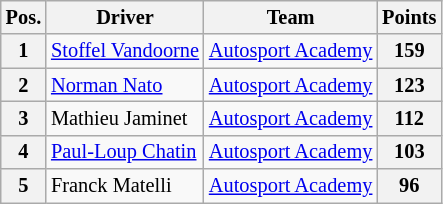<table class="wikitable" style="font-size: 85%">
<tr>
<th>Pos.</th>
<th>Driver</th>
<th>Team</th>
<th>Points</th>
</tr>
<tr>
<th>1</th>
<td> <a href='#'>Stoffel Vandoorne</a></td>
<td> <a href='#'>Autosport Academy</a></td>
<th>159</th>
</tr>
<tr>
<th>2</th>
<td> <a href='#'>Norman Nato</a></td>
<td> <a href='#'>Autosport Academy</a></td>
<th>123</th>
</tr>
<tr>
<th>3</th>
<td> Mathieu Jaminet</td>
<td> <a href='#'>Autosport Academy</a></td>
<th>112</th>
</tr>
<tr>
<th>4</th>
<td> <a href='#'>Paul-Loup Chatin</a></td>
<td> <a href='#'>Autosport Academy</a></td>
<th>103</th>
</tr>
<tr>
<th>5</th>
<td> Franck Matelli</td>
<td> <a href='#'>Autosport Academy</a></td>
<th>96</th>
</tr>
</table>
